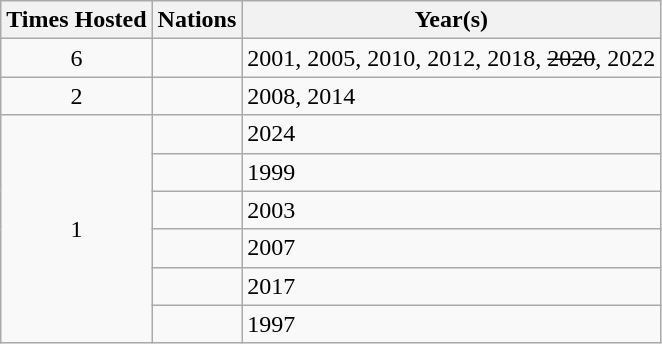<table class="wikitable">
<tr>
<th>Times Hosted</th>
<th>Nations</th>
<th>Year(s)</th>
</tr>
<tr>
<td style="text-align:center;">6</td>
<td></td>
<td>2001, 2005, 2010, 2012, 2018, <s>2020</s>, 2022</td>
</tr>
<tr>
<td style="text-align:center;">2</td>
<td></td>
<td>2008, 2014</td>
</tr>
<tr>
<td rowspan=6 style="text-align:center;">1</td>
<td></td>
<td>2024</td>
</tr>
<tr>
<td></td>
<td>1999</td>
</tr>
<tr>
<td></td>
<td>2003</td>
</tr>
<tr>
<td></td>
<td>2007</td>
</tr>
<tr>
<td></td>
<td>2017</td>
</tr>
<tr>
<td></td>
<td>1997</td>
</tr>
</table>
